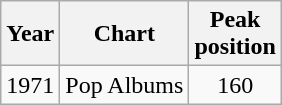<table class="wikitable">
<tr>
<th>Year</th>
<th>Chart</th>
<th>Peak<br>position</th>
</tr>
<tr>
<td>1971</td>
<td>Pop Albums</td>
<td align="center">160</td>
</tr>
</table>
